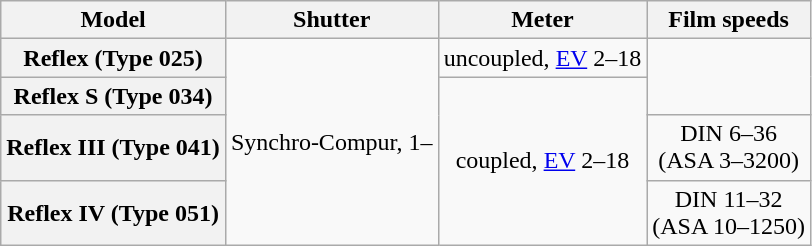<table class="wikitable sortable" style="font-size:100%;text-align:center;">
<tr>
<th>Model</th>
<th>Shutter</th>
<th>Meter</th>
<th>Film speeds</th>
</tr>
<tr>
<th>Reflex (Type 025)</th>
<td rowspan=4>Synchro-Compur, 1–</td>
<td>uncoupled, <a href='#'>EV</a> 2–18</td>
</tr>
<tr>
<th>Reflex S (Type 034)</th>
<td rowspan=3>coupled, <a href='#'>EV</a> 2–18</td>
</tr>
<tr>
<th>Reflex III (Type 041)</th>
<td>DIN 6–36<br>(ASA 3–3200)</td>
</tr>
<tr>
<th>Reflex IV (Type 051)</th>
<td>DIN 11–32<br>(ASA 10–1250)</td>
</tr>
</table>
